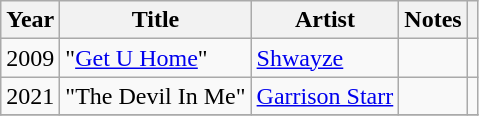<table class="wikitable sortable">
<tr>
<th>Year</th>
<th>Title</th>
<th>Artist</th>
<th class="unsortable">Notes</th>
<th></th>
</tr>
<tr>
<td>2009</td>
<td>"<a href='#'>Get U Home</a>"</td>
<td><a href='#'>Shwayze</a></td>
<td></td>
<td></td>
</tr>
<tr>
<td>2021</td>
<td>"The Devil In Me"</td>
<td><a href='#'>Garrison Starr</a></td>
<td></td>
<td></td>
</tr>
<tr>
</tr>
</table>
